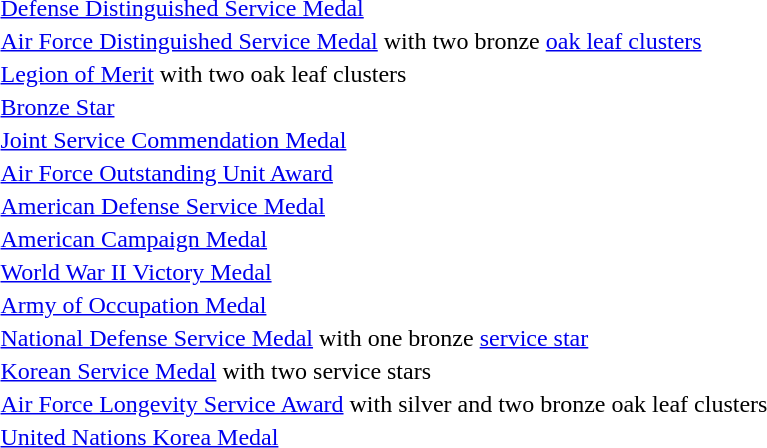<table>
<tr>
<td></td>
<td><a href='#'>Defense Distinguished Service Medal</a></td>
</tr>
<tr>
<td></td>
<td><a href='#'>Air Force Distinguished Service Medal</a> with two bronze <a href='#'>oak leaf clusters</a></td>
</tr>
<tr>
<td></td>
<td><a href='#'>Legion of Merit</a> with two oak leaf clusters</td>
</tr>
<tr>
<td></td>
<td><a href='#'>Bronze Star</a></td>
</tr>
<tr>
<td></td>
<td><a href='#'>Joint Service Commendation Medal</a></td>
</tr>
<tr>
<td></td>
<td><a href='#'>Air Force Outstanding Unit Award</a></td>
</tr>
<tr>
<td></td>
<td><a href='#'>American Defense Service Medal</a></td>
</tr>
<tr>
<td></td>
<td><a href='#'>American Campaign Medal</a></td>
</tr>
<tr>
<td></td>
<td><a href='#'>World War II Victory Medal</a></td>
</tr>
<tr>
<td></td>
<td><a href='#'>Army of Occupation Medal</a></td>
</tr>
<tr>
<td></td>
<td><a href='#'>National Defense Service Medal</a> with one bronze <a href='#'>service star</a></td>
</tr>
<tr>
<td></td>
<td><a href='#'>Korean Service Medal</a> with two service stars</td>
</tr>
<tr>
<td></td>
<td><a href='#'>Air Force Longevity Service Award</a> with silver and two bronze oak leaf clusters</td>
</tr>
<tr>
<td></td>
<td><a href='#'>United Nations Korea Medal</a></td>
</tr>
</table>
